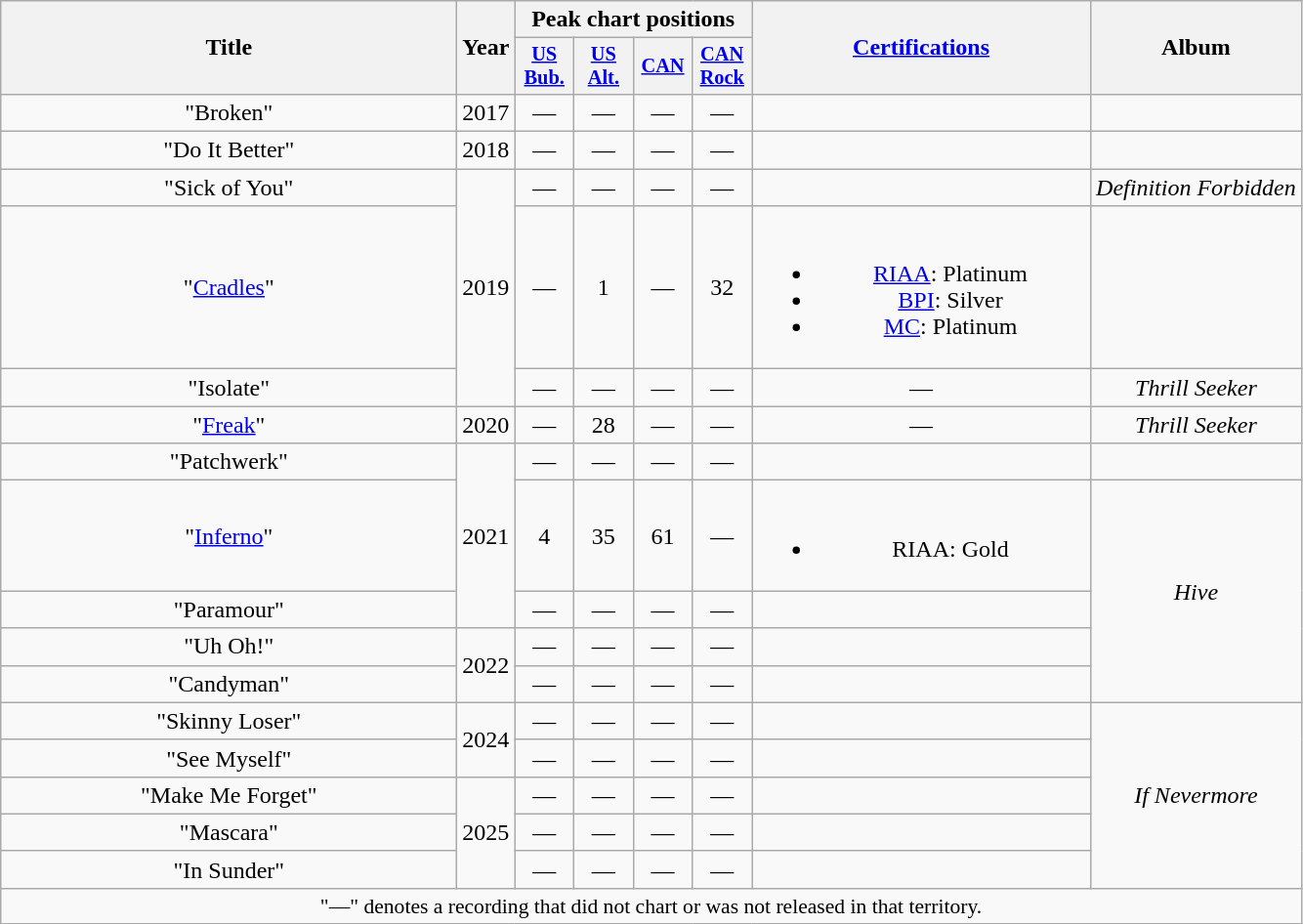<table class="wikitable plainrowheaders" style="text-align:center;" border="1">
<tr>
<th scope="col" rowspan="2" style="width:19em;">Title</th>
<th scope="col" rowspan="2">Year</th>
<th scope="col" colspan="4">Peak chart positions</th>
<th scope="col" rowspan="2" style="width:14em;"><a href='#'>Certifications</a></th>
<th scope="col" rowspan="2">Album</th>
</tr>
<tr>
<th scope="col" style="width:2.5em;font-size:85%;"><a href='#'>US<br>Bub.</a><br></th>
<th scope="col" style="width:2.5em;font-size:85%;"><a href='#'>US<br>Alt.</a><br></th>
<th scope="col" style="width:2.5em;font-size:85%;"><a href='#'>CAN</a><br></th>
<th scope="col" style="width:2.5em;font-size:85%;"><a href='#'>CAN<br>Rock</a><br></th>
</tr>
<tr>
<td scope="row">"Broken" </td>
<td>2017</td>
<td>—</td>
<td>—</td>
<td>—</td>
<td>—</td>
<td></td>
<td></td>
</tr>
<tr>
<td scope="row">"Do It Better" </td>
<td>2018</td>
<td>—</td>
<td>—</td>
<td>—</td>
<td>—</td>
<td></td>
<td></td>
</tr>
<tr>
<td scope="row">"Sick of You" </td>
<td rowspan="3">2019</td>
<td>—</td>
<td>—</td>
<td>—</td>
<td>—</td>
<td></td>
<td><em>Definition Forbidden</em></td>
</tr>
<tr>
<td scope="row">"<a href='#'>Cradles</a>"</td>
<td>—</td>
<td>1</td>
<td>—</td>
<td>32</td>
<td><br><ul><li><a href='#'>RIAA</a>: Platinum</li><li><a href='#'>BPI</a>: Silver</li><li><a href='#'>MC</a>: Platinum</li></ul></td>
<td></td>
</tr>
<tr>
<td scope="row">"Isolate"</td>
<td>—</td>
<td>—</td>
<td>—</td>
<td>—</td>
<td>—</td>
<td><em>Thrill Seeker</em></td>
</tr>
<tr>
<td scope="row">"<a href='#'>Freak</a>" </td>
<td>2020</td>
<td>—</td>
<td>28</td>
<td>—</td>
<td>—</td>
<td>—</td>
<td><em>Thrill Seeker</em></td>
</tr>
<tr>
<td scope="row">"Patchwerk" </td>
<td rowspan="3">2021</td>
<td>—</td>
<td>—</td>
<td>—</td>
<td>—</td>
<td></td>
<td></td>
</tr>
<tr>
<td scope="row">"<a href='#'>Inferno</a>" </td>
<td>4</td>
<td>35</td>
<td>61</td>
<td>—</td>
<td><br><ul><li>RIAA: Gold</li></ul></td>
<td rowspan="4"><em>Hive</em></td>
</tr>
<tr>
<td scope="row">"Paramour" </td>
<td>—</td>
<td>—</td>
<td>—</td>
<td>—</td>
<td></td>
</tr>
<tr>
<td scope="row">"Uh Oh!" </td>
<td rowspan="2">2022</td>
<td>—</td>
<td>—</td>
<td>—</td>
<td>—</td>
<td></td>
</tr>
<tr>
<td scope="row">"Candyman"</td>
<td>—</td>
<td>—</td>
<td>—</td>
<td>—</td>
<td></td>
</tr>
<tr>
<td scope="row">"Skinny Loser"</td>
<td rowspan="2">2024</td>
<td>—</td>
<td>—</td>
<td>—</td>
<td>—</td>
<td></td>
<td rowspan="5"><em>If Nevermore</em></td>
</tr>
<tr>
<td>"See Myself"</td>
<td>—</td>
<td>—</td>
<td>—</td>
<td>—</td>
<td></td>
</tr>
<tr>
<td>"Make Me Forget"</td>
<td rowspan="3">2025</td>
<td>—</td>
<td>—</td>
<td>—</td>
<td>—</td>
<td></td>
</tr>
<tr>
<td>"Mascara"</td>
<td>—</td>
<td>—</td>
<td>—</td>
<td>—</td>
<td></td>
</tr>
<tr>
<td>"In Sunder"</td>
<td>—</td>
<td>—</td>
<td>—</td>
<td>—</td>
<td></td>
</tr>
<tr>
<td colspan="11" style="font-size:90%">"—" denotes a recording that did not chart or was not released in that territory.</td>
</tr>
</table>
